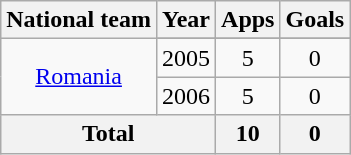<table class="wikitable" style="text-align: center;">
<tr>
<th>National team</th>
<th>Year</th>
<th>Apps</th>
<th>Goals</th>
</tr>
<tr>
<td rowspan="3"><a href='#'>Romania</a></td>
</tr>
<tr>
<td>2005</td>
<td>5</td>
<td>0</td>
</tr>
<tr>
<td>2006</td>
<td>5</td>
<td>0</td>
</tr>
<tr>
<th colspan=2>Total</th>
<th>10</th>
<th>0</th>
</tr>
</table>
